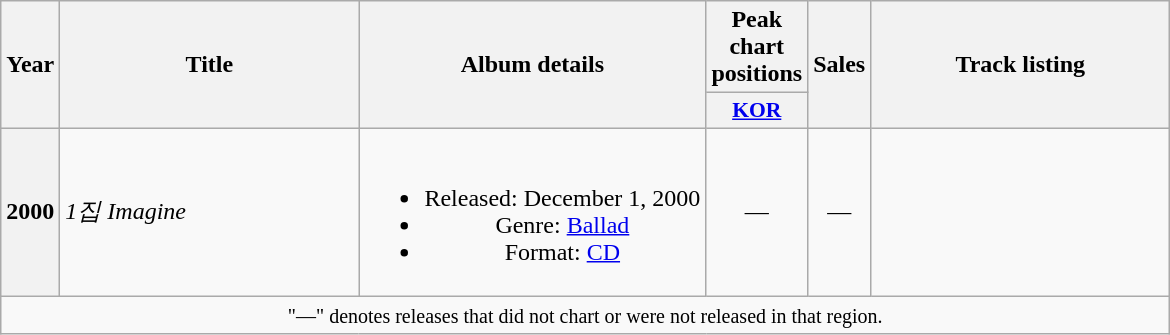<table class="wikitable plainrowheaders" style="text-align:center">
<tr>
<th scope="col" rowspan="2">Year</th>
<th scope="col" rowspan="2" style="width:12em;">Title</th>
<th scope="col" rowspan="2">Album details</th>
<th scope="col" colspan="1">Peak chart<br>positions</th>
<th scope="col" rowspan="2">Sales</th>
<th scope="col" rowspan="2" style="width:12em;">Track listing</th>
</tr>
<tr>
<th scope="col" style="width:3em;font-size:90%;"><a href='#'>KOR</a><br></th>
</tr>
<tr>
<th>2000</th>
<td align="left"><em>1집 Imagine</em></td>
<td><br><ul><li>Released: December 1, 2000</li><li>Genre: <a href='#'>Ballad</a></li><li>Format: <a href='#'>CD</a></li></ul></td>
<td>—</td>
<td>—</td>
<td></td>
</tr>
<tr>
<td colspan="6"><small>"—" denotes releases that did not chart or were not released in that region.</small></td>
</tr>
</table>
